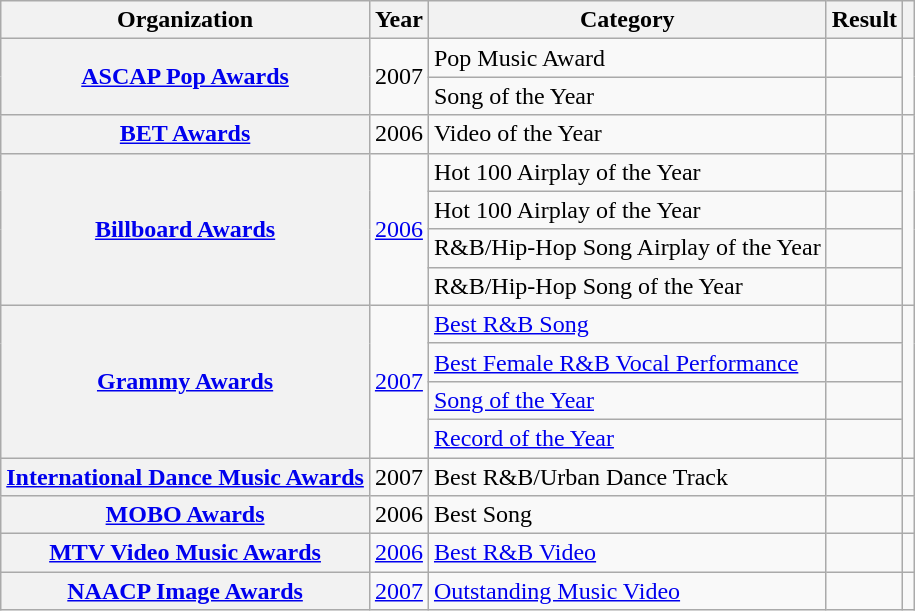<table class="wikitable sortable plainrowheaders" style="border:none; margin:0;">
<tr>
<th scope="col">Organization</th>
<th scope="col">Year</th>
<th scope="col">Category</th>
<th scope="col">Result</th>
<th class="unsortable" scope="col"></th>
</tr>
<tr>
<th rowspan="2" scope="row"><a href='#'>ASCAP Pop Awards</a></th>
<td rowspan="2">2007</td>
<td>Pop Music Award</td>
<td></td>
<td rowspan="2" style="text-align:center;"></td>
</tr>
<tr>
<td>Song of the Year</td>
<td></td>
</tr>
<tr>
<th scope="row"><a href='#'>BET Awards</a></th>
<td>2006</td>
<td>Video of the Year</td>
<td></td>
<td style="text-align:center;"></td>
</tr>
<tr>
<th rowspan="4" scope="row"><a href='#'>Billboard Awards</a></th>
<td rowspan="4"><a href='#'>2006</a></td>
<td>Hot 100 Airplay of the Year</td>
<td></td>
<td rowspan="4" style="text-align:center;"></td>
</tr>
<tr>
<td>Hot 100 Airplay of the Year</td>
<td></td>
</tr>
<tr>
<td>R&B/Hip-Hop Song Airplay of the Year</td>
<td></td>
</tr>
<tr>
<td>R&B/Hip-Hop Song of the Year</td>
<td></td>
</tr>
<tr>
<th rowspan="4" scope="row"><a href='#'>Grammy Awards</a></th>
<td rowspan="4"><a href='#'>2007</a></td>
<td><a href='#'>Best R&B Song</a></td>
<td></td>
<td rowspan="4" style="text-align:center;"></td>
</tr>
<tr>
<td><a href='#'>Best Female R&B Vocal Performance</a></td>
<td></td>
</tr>
<tr>
<td><a href='#'>Song of the Year</a></td>
<td></td>
</tr>
<tr>
<td><a href='#'>Record of the Year</a></td>
<td></td>
</tr>
<tr>
<th scope="row"><a href='#'>International Dance Music Awards</a></th>
<td>2007</td>
<td>Best R&B/Urban Dance Track</td>
<td></td>
<td style="text-align:center;"></td>
</tr>
<tr>
<th scope="row"><a href='#'>MOBO Awards</a></th>
<td>2006</td>
<td>Best Song</td>
<td></td>
<td style="text-align:center;"></td>
</tr>
<tr>
<th scope="row"><a href='#'>MTV Video Music Awards</a></th>
<td><a href='#'>2006</a></td>
<td><a href='#'>Best R&B Video</a></td>
<td></td>
<td style="text-align:center;"></td>
</tr>
<tr>
<th scope="row"><a href='#'>NAACP Image Awards</a></th>
<td><a href='#'>2007</a></td>
<td><a href='#'>Outstanding Music Video</a></td>
<td></td>
<td style="text-align:center;"></td>
</tr>
<tr>
</tr>
</table>
